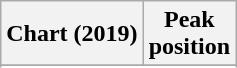<table class="wikitable plainrowheaders sortable" style="text-align:center;">
<tr>
<th scope="col">Chart (2019)</th>
<th scope="col">Peak<br>position</th>
</tr>
<tr>
</tr>
<tr>
</tr>
<tr>
</tr>
<tr>
</tr>
<tr>
</tr>
<tr>
</tr>
</table>
